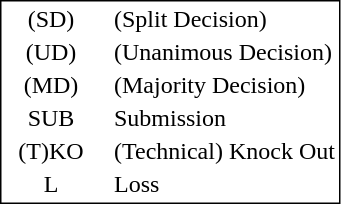<table style="border:1px solid black;" align=left>
<tr>
<td style="width:60px; text-align:center;">(SD)</td>
<td> </td>
<td>(Split Decision)</td>
</tr>
<tr>
<td style="width:60px; text-align:center;">(UD)</td>
<td> </td>
<td>(Unanimous Decision)</td>
</tr>
<tr>
<td style="width:60px; text-align:center;">(MD)</td>
<td> </td>
<td>(Majority Decision)</td>
</tr>
<tr>
<td style="width:60px; text-align:center;">SUB</td>
<td> </td>
<td>Submission</td>
</tr>
<tr>
<td style="width:60px; text-align:center;">(T)KO</td>
<td> </td>
<td>(Technical) Knock Out</td>
</tr>
<tr>
<td style="width:60px; text-align:center;">L</td>
<td> </td>
<td>Loss</td>
</tr>
</table>
